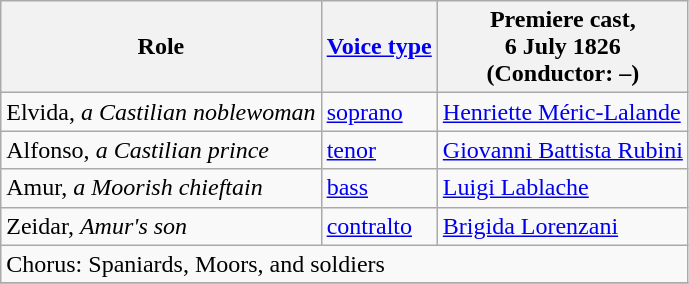<table class="wikitable">
<tr>
<th>Role</th>
<th><a href='#'>Voice type</a></th>
<th>Premiere cast,<br>6 July 1826<br>(Conductor: –)</th>
</tr>
<tr>
<td>Elvida, <em>a Castilian noblewoman</em></td>
<td><a href='#'>soprano</a></td>
<td><a href='#'>Henriette Méric-Lalande</a></td>
</tr>
<tr>
<td>Alfonso, <em>a Castilian prince</em></td>
<td><a href='#'>tenor</a></td>
<td><a href='#'>Giovanni Battista Rubini</a></td>
</tr>
<tr>
<td>Amur, <em>a Moorish chieftain</em></td>
<td><a href='#'>bass</a></td>
<td><a href='#'>Luigi Lablache</a></td>
</tr>
<tr>
<td>Zeidar, <em>Amur's son</em></td>
<td><a href='#'>contralto</a></td>
<td><a href='#'>Brigida Lorenzani</a></td>
</tr>
<tr>
<td colspan="3">Chorus: Spaniards, Moors, and soldiers</td>
</tr>
<tr>
</tr>
</table>
